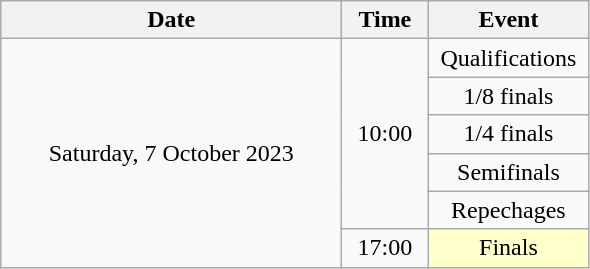<table class = "wikitable" style="text-align:center;">
<tr>
<th width=220>Date</th>
<th width=50>Time</th>
<th width=100>Event</th>
</tr>
<tr>
<td rowspan=6>Saturday, 7 October 2023</td>
<td rowspan=5>10:00</td>
<td>Qualifications</td>
</tr>
<tr>
<td>1/8 finals</td>
</tr>
<tr>
<td>1/4 finals</td>
</tr>
<tr>
<td>Semifinals</td>
</tr>
<tr>
<td>Repechages</td>
</tr>
<tr>
<td>17:00</td>
<td bgcolor=ffffcc>Finals</td>
</tr>
</table>
